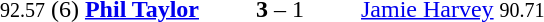<table style="text-align:center">
<tr>
<th width=223></th>
<th width=100></th>
<th width=223></th>
</tr>
<tr>
<td align=right><small>92.57</small> (6) <strong><a href='#'>Phil Taylor</a></strong> </td>
<td><strong>3</strong> – 1</td>
<td align=left> <a href='#'>Jamie Harvey</a> <small>90.71</small></td>
</tr>
</table>
